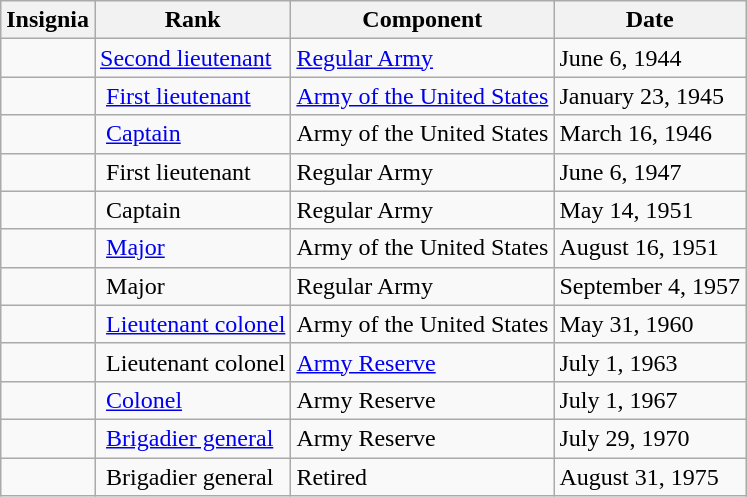<table class="wikitable">
<tr>
<th>Insignia</th>
<th>Rank</th>
<th>Component</th>
<th>Date</th>
</tr>
<tr>
<td></td>
<td><a href='#'>Second lieutenant</a></td>
<td><a href='#'>Regular Army</a></td>
<td>June 6, 1944</td>
</tr>
<tr>
<td></td>
<td> <a href='#'>First lieutenant</a></td>
<td><a href='#'>Army of the United States</a></td>
<td>January 23, 1945</td>
</tr>
<tr>
<td></td>
<td> <a href='#'>Captain</a></td>
<td>Army of the United States</td>
<td>March 16, 1946</td>
</tr>
<tr>
<td></td>
<td> First lieutenant</td>
<td>Regular Army</td>
<td>June 6, 1947</td>
</tr>
<tr>
<td></td>
<td> Captain</td>
<td>Regular Army</td>
<td>May 14, 1951</td>
</tr>
<tr>
<td></td>
<td> <a href='#'>Major</a></td>
<td>Army of the United States</td>
<td>August 16, 1951</td>
</tr>
<tr>
<td></td>
<td> Major</td>
<td>Regular Army</td>
<td>September 4, 1957</td>
</tr>
<tr>
<td></td>
<td> <a href='#'>Lieutenant colonel</a></td>
<td>Army of the United States</td>
<td>May 31, 1960</td>
</tr>
<tr>
<td></td>
<td> Lieutenant colonel</td>
<td><a href='#'>Army Reserve</a></td>
<td>July 1, 1963</td>
</tr>
<tr>
<td></td>
<td> <a href='#'>Colonel</a></td>
<td>Army Reserve</td>
<td>July 1, 1967</td>
</tr>
<tr>
<td></td>
<td> <a href='#'>Brigadier general</a></td>
<td>Army Reserve</td>
<td>July 29, 1970</td>
</tr>
<tr>
<td></td>
<td> Brigadier general</td>
<td>Retired</td>
<td>August 31, 1975</td>
</tr>
</table>
